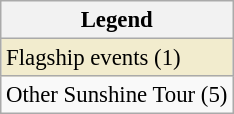<table class="wikitable" style="font-size:95%;">
<tr>
<th>Legend</th>
</tr>
<tr style="background:#f2ecce;">
<td>Flagship events (1)</td>
</tr>
<tr>
<td>Other Sunshine Tour (5)</td>
</tr>
</table>
